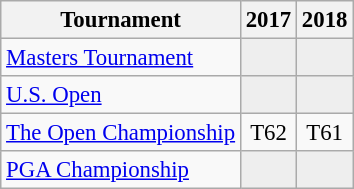<table class="wikitable" style="font-size:95%;text-align:center;">
<tr>
<th>Tournament</th>
<th>2017</th>
<th>2018</th>
</tr>
<tr>
<td align=left><a href='#'>Masters Tournament</a></td>
<td style="background:#eeeeee;"></td>
<td style="background:#eeeeee;"></td>
</tr>
<tr>
<td align=left><a href='#'>U.S. Open</a></td>
<td style="background:#eeeeee;"></td>
<td style="background:#eeeeee;"></td>
</tr>
<tr>
<td align=left><a href='#'>The Open Championship</a></td>
<td>T62</td>
<td>T61</td>
</tr>
<tr>
<td align=left><a href='#'>PGA Championship</a></td>
<td style="background:#eeeeee;"></td>
<td style="background:#eeeeee;"></td>
</tr>
</table>
